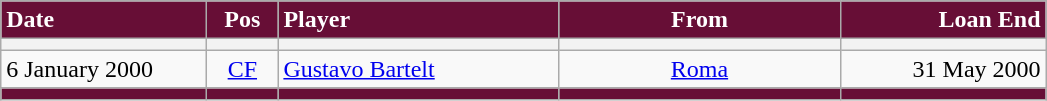<table class="wikitable">
<tr>
<th style="background:#670E36; color:#ffffff; text-align:left; width:130px">Date</th>
<th style="background:#670E36; color:#ffffff; text-align:center; width:40px">Pos</th>
<th style="background:#670E36; color:#ffffff; text-align:left; width:180px">Player</th>
<th style="background:#670E36; color:#ffffff; text-align:center; width:180px">From</th>
<th style="background:#670E36; color:#ffffff; text-align:right; width:130px">Loan End</th>
</tr>
<tr>
<th></th>
<th></th>
<th></th>
<th></th>
<th></th>
</tr>
<tr>
<td>6 January 2000</td>
<td style="text-align:center;"><a href='#'>CF</a></td>
<td> <a href='#'>Gustavo Bartelt</a></td>
<td style="text-align:center;"> <a href='#'>Roma</a></td>
<td style="text-align:right;">31 May 2000</td>
</tr>
<tr>
<th style="background:#670E36;"></th>
<th style="background:#670E36;"></th>
<th style="background:#670E36;"></th>
<th style="background:#670E36;"></th>
<th style="background:#670E36;"></th>
</tr>
</table>
